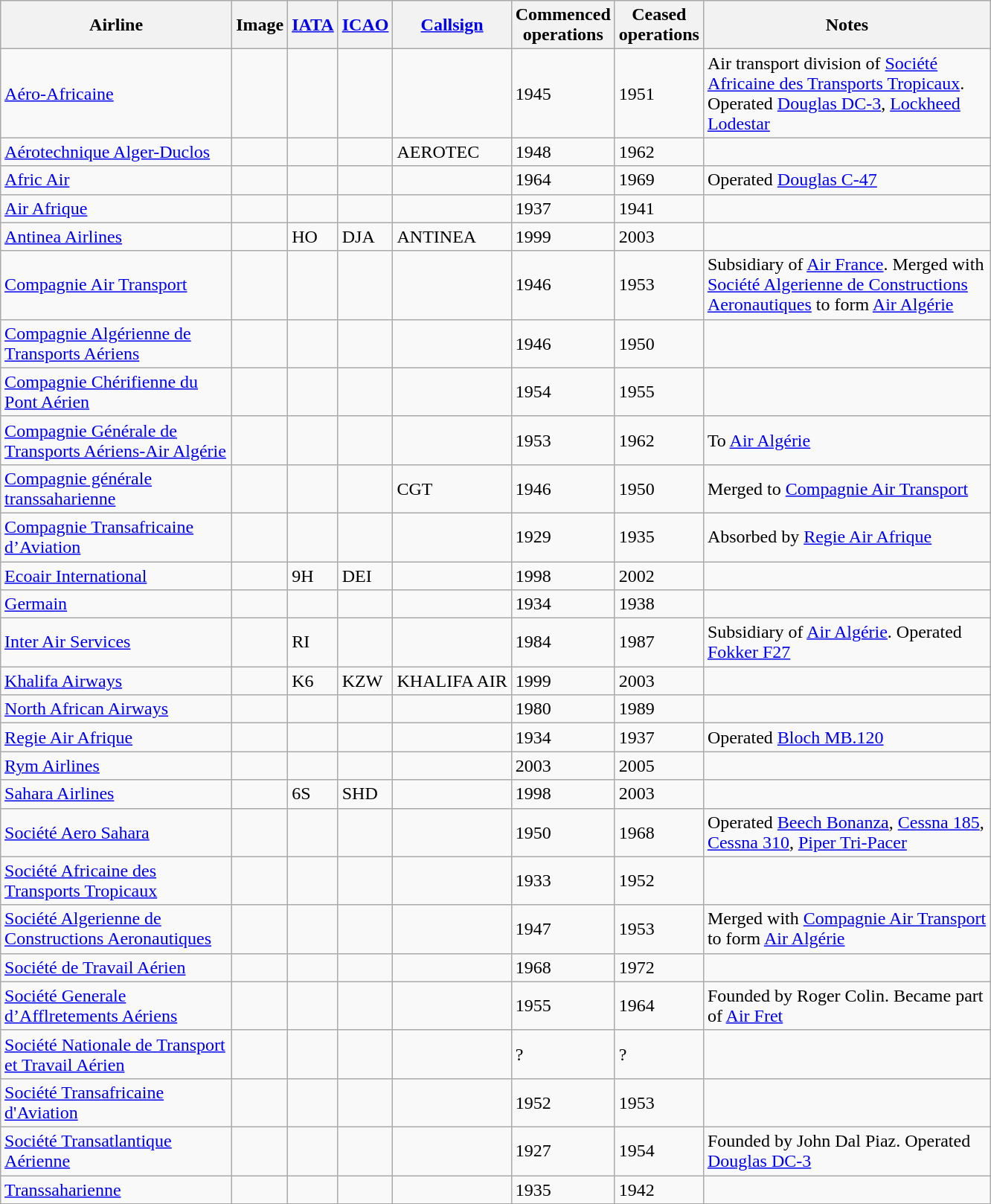<table class="wikitable sortable" style="border-collapse:collapse; margin:auto;" border="1" cellpadding="3">
<tr valign="middle">
<th style="width:200px;">Airline</th>
<th>Image</th>
<th><a href='#'>IATA</a></th>
<th><a href='#'>ICAO</a></th>
<th><a href='#'>Callsign</a></th>
<th>Commenced<br>operations</th>
<th>Ceased<br>operations</th>
<th style="width:250px;">Notes</th>
</tr>
<tr>
<td><a href='#'>Aéro-Africaine</a></td>
<td></td>
<td></td>
<td></td>
<td></td>
<td>1945</td>
<td>1951</td>
<td>Air transport division of <a href='#'>Société Africaine des Transports Tropicaux</a>. Operated <a href='#'>Douglas DC-3</a>, <a href='#'>Lockheed Lodestar</a></td>
</tr>
<tr>
<td><a href='#'>Aérotechnique Alger-Duclos</a></td>
<td></td>
<td></td>
<td></td>
<td>AEROTEC</td>
<td>1948</td>
<td>1962</td>
<td></td>
</tr>
<tr>
<td><a href='#'>Afric Air</a></td>
<td></td>
<td></td>
<td></td>
<td></td>
<td>1964</td>
<td>1969</td>
<td>Operated <a href='#'>Douglas C-47</a></td>
</tr>
<tr>
<td><a href='#'>Air Afrique</a></td>
<td></td>
<td></td>
<td></td>
<td></td>
<td>1937</td>
<td>1941</td>
<td></td>
</tr>
<tr>
<td><a href='#'>Antinea Airlines</a></td>
<td></td>
<td>HO</td>
<td>DJA</td>
<td>ANTINEA</td>
<td>1999</td>
<td>2003</td>
<td></td>
</tr>
<tr>
<td><a href='#'>Compagnie Air Transport</a></td>
<td></td>
<td></td>
<td></td>
<td></td>
<td>1946</td>
<td>1953</td>
<td>Subsidiary of <a href='#'>Air France</a>. Merged with <a href='#'>Société Algerienne de Constructions Aeronautiques</a> to form <a href='#'>Air Algérie</a></td>
</tr>
<tr>
<td><a href='#'>Compagnie Algérienne de Transports Aériens</a></td>
<td></td>
<td></td>
<td></td>
<td></td>
<td>1946</td>
<td>1950</td>
<td></td>
</tr>
<tr>
<td><a href='#'>Compagnie Chérifienne du Pont Aérien</a></td>
<td></td>
<td></td>
<td></td>
<td></td>
<td>1954</td>
<td>1955</td>
<td></td>
</tr>
<tr>
<td><a href='#'>Compagnie Générale de Transports Aériens-Air Algérie</a></td>
<td></td>
<td></td>
<td></td>
<td></td>
<td>1953</td>
<td>1962</td>
<td>To <a href='#'>Air Algérie</a></td>
</tr>
<tr>
<td><a href='#'>Compagnie générale transsaharienne</a></td>
<td></td>
<td></td>
<td></td>
<td>CGT</td>
<td>1946</td>
<td>1950</td>
<td>Merged to <a href='#'>Compagnie Air Transport</a></td>
</tr>
<tr>
<td><a href='#'>Compagnie Transafricaine d’Aviation</a></td>
<td></td>
<td></td>
<td></td>
<td></td>
<td>1929</td>
<td>1935</td>
<td>Absorbed by <a href='#'>Regie Air Afrique</a></td>
</tr>
<tr>
<td><a href='#'>Ecoair International</a></td>
<td></td>
<td>9H</td>
<td>DEI</td>
<td></td>
<td>1998</td>
<td>2002</td>
<td></td>
</tr>
<tr>
<td><a href='#'>Germain</a></td>
<td></td>
<td></td>
<td></td>
<td></td>
<td>1934</td>
<td>1938</td>
<td></td>
</tr>
<tr>
<td><a href='#'>Inter Air Services</a></td>
<td></td>
<td>RI</td>
<td></td>
<td></td>
<td>1984</td>
<td>1987</td>
<td>Subsidiary of <a href='#'>Air Algérie</a>. Operated <a href='#'>Fokker F27</a></td>
</tr>
<tr>
<td><a href='#'>Khalifa Airways</a></td>
<td></td>
<td>K6</td>
<td>KZW</td>
<td>KHALIFA AIR</td>
<td>1999</td>
<td>2003</td>
<td></td>
</tr>
<tr>
<td><a href='#'>North African Airways</a></td>
<td></td>
<td></td>
<td></td>
<td></td>
<td>1980</td>
<td>1989</td>
<td></td>
</tr>
<tr>
<td><a href='#'>Regie Air Afrique</a></td>
<td></td>
<td></td>
<td></td>
<td></td>
<td>1934</td>
<td>1937</td>
<td>Operated <a href='#'>Bloch MB.120</a></td>
</tr>
<tr>
<td><a href='#'>Rym Airlines</a></td>
<td></td>
<td></td>
<td></td>
<td></td>
<td>2003</td>
<td>2005</td>
<td></td>
</tr>
<tr>
<td><a href='#'>Sahara Airlines</a></td>
<td></td>
<td>6S</td>
<td>SHD</td>
<td></td>
<td>1998</td>
<td>2003</td>
<td></td>
</tr>
<tr>
<td><a href='#'>Société Aero Sahara</a></td>
<td></td>
<td></td>
<td></td>
<td></td>
<td>1950</td>
<td>1968</td>
<td>Operated <a href='#'>Beech Bonanza</a>, <a href='#'>Cessna 185</a>, <a href='#'>Cessna 310</a>, <a href='#'>Piper Tri-Pacer</a></td>
</tr>
<tr>
<td><a href='#'>Société Africaine des Transports Tropicaux</a></td>
<td></td>
<td></td>
<td></td>
<td></td>
<td>1933</td>
<td>1952</td>
<td></td>
</tr>
<tr>
<td><a href='#'>Société Algerienne de Constructions Aeronautiques</a></td>
<td></td>
<td></td>
<td></td>
<td></td>
<td>1947</td>
<td>1953</td>
<td>Merged with <a href='#'>Compagnie Air Transport</a> to form <a href='#'>Air Algérie</a></td>
</tr>
<tr>
<td><a href='#'>Société de Travail Aérien</a></td>
<td></td>
<td></td>
<td></td>
<td></td>
<td>1968</td>
<td>1972</td>
<td></td>
</tr>
<tr>
<td><a href='#'>Société Generale d’Afflretements Aériens</a></td>
<td></td>
<td></td>
<td></td>
<td></td>
<td>1955</td>
<td>1964</td>
<td>Founded by Roger Colin. Became part of <a href='#'>Air Fret</a></td>
</tr>
<tr>
<td><a href='#'>Société Nationale de Transport et Travail Aérien</a></td>
<td></td>
<td></td>
<td></td>
<td></td>
<td>?</td>
<td>?</td>
<td></td>
</tr>
<tr>
<td><a href='#'>Société Transafricaine d'Aviation</a></td>
<td></td>
<td></td>
<td></td>
<td></td>
<td>1952</td>
<td>1953</td>
<td></td>
</tr>
<tr>
<td><a href='#'>Société Transatlantique Aérienne</a></td>
<td></td>
<td></td>
<td></td>
<td></td>
<td>1927</td>
<td>1954</td>
<td>Founded by John Dal Piaz. Operated <a href='#'>Douglas DC-3</a></td>
</tr>
<tr>
<td><a href='#'>Transsaharienne</a></td>
<td></td>
<td></td>
<td></td>
<td></td>
<td>1935</td>
<td>1942</td>
<td></td>
</tr>
<tr>
</tr>
</table>
